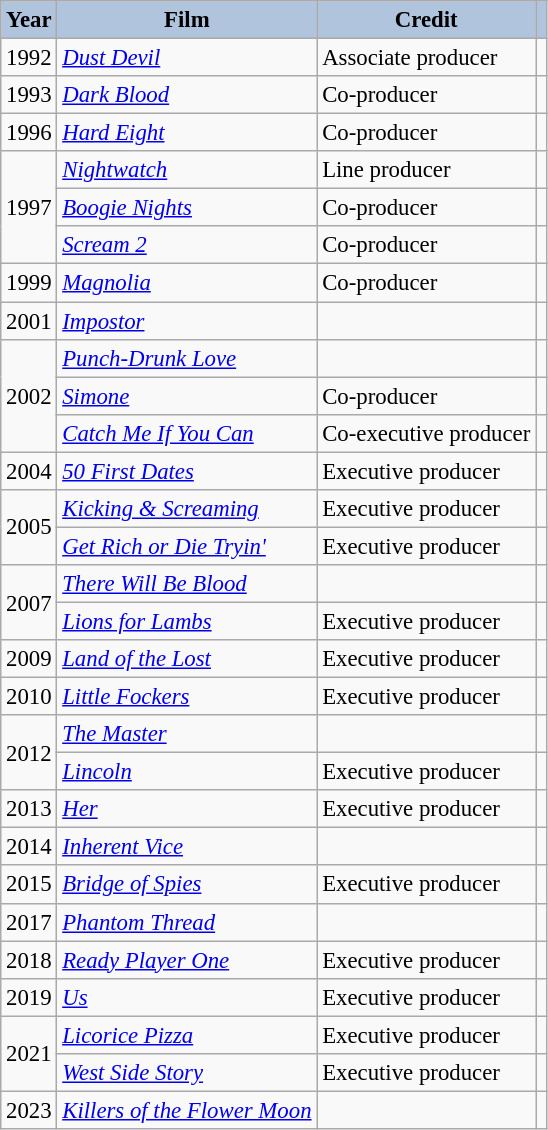<table class="wikitable" style="font-size:95%;">
<tr>
<th style="background:#B0C4DE;">Year</th>
<th style="background:#B0C4DE;">Film</th>
<th style="background:#B0C4DE;">Credit</th>
<th style="background:#B0C4DE;"></th>
</tr>
<tr>
<td>1992</td>
<td><em><a href='#'>Dust Devil</a></em></td>
<td>Associate producer</td>
<td></td>
</tr>
<tr>
<td>1993</td>
<td><em><a href='#'>Dark Blood</a></em></td>
<td>Co-producer</td>
<td></td>
</tr>
<tr>
<td>1996</td>
<td><em><a href='#'>Hard Eight</a></em></td>
<td>Co-producer</td>
<td></td>
</tr>
<tr>
<td rowspan=3>1997</td>
<td><em><a href='#'>Nightwatch</a></em></td>
<td>Line producer</td>
<td></td>
</tr>
<tr>
<td><em><a href='#'>Boogie Nights</a></em></td>
<td>Co-producer</td>
<td></td>
</tr>
<tr>
<td><em><a href='#'>Scream 2</a></em></td>
<td>Co-producer</td>
<td></td>
</tr>
<tr>
<td>1999</td>
<td><em><a href='#'>Magnolia</a></em></td>
<td>Co-producer</td>
<td></td>
</tr>
<tr>
<td>2001</td>
<td><em><a href='#'>Impostor</a></em></td>
<td></td>
<td></td>
</tr>
<tr>
<td rowspan=3>2002</td>
<td><em><a href='#'>Punch-Drunk Love</a></em></td>
<td></td>
<td></td>
</tr>
<tr>
<td><em><a href='#'>Simone</a></em></td>
<td>Co-producer</td>
<td></td>
</tr>
<tr>
<td><em><a href='#'>Catch Me If You Can</a></em></td>
<td>Co-executive producer</td>
<td></td>
</tr>
<tr>
<td>2004</td>
<td><em><a href='#'>50 First Dates</a></em></td>
<td>Executive producer</td>
<td></td>
</tr>
<tr>
<td rowspan=2>2005</td>
<td><em><a href='#'>Kicking & Screaming</a></em></td>
<td>Executive producer</td>
<td></td>
</tr>
<tr>
<td><em><a href='#'>Get Rich or Die Tryin'</a></em></td>
<td>Executive producer</td>
<td></td>
</tr>
<tr>
<td rowspan=2>2007</td>
<td><em><a href='#'>There Will Be Blood</a></em></td>
<td></td>
<td></td>
</tr>
<tr>
<td><em><a href='#'>Lions for Lambs</a></em></td>
<td>Executive producer</td>
<td></td>
</tr>
<tr>
<td>2009</td>
<td><em><a href='#'>Land of the Lost</a></em></td>
<td>Executive producer</td>
<td></td>
</tr>
<tr>
<td>2010</td>
<td><em><a href='#'>Little Fockers</a></em></td>
<td>Executive producer</td>
<td></td>
</tr>
<tr>
<td rowspan=2>2012</td>
<td><em><a href='#'>The Master</a></em></td>
<td></td>
<td></td>
</tr>
<tr>
<td><em><a href='#'>Lincoln</a></em></td>
<td>Executive producer</td>
<td></td>
</tr>
<tr>
<td>2013</td>
<td><em><a href='#'>Her</a></em></td>
<td>Executive producer</td>
<td></td>
</tr>
<tr>
<td>2014</td>
<td><em><a href='#'>Inherent Vice</a></em></td>
<td></td>
<td></td>
</tr>
<tr>
<td>2015</td>
<td><em><a href='#'>Bridge of Spies</a></em></td>
<td>Executive producer</td>
<td></td>
</tr>
<tr>
<td>2017</td>
<td><em><a href='#'>Phantom Thread</a></em></td>
<td></td>
<td></td>
</tr>
<tr>
<td>2018</td>
<td><em><a href='#'>Ready Player One</a></em></td>
<td>Executive producer</td>
<td></td>
</tr>
<tr>
<td>2019</td>
<td><em><a href='#'>Us</a></em></td>
<td>Executive producer</td>
<td></td>
</tr>
<tr>
<td rowspan=2>2021</td>
<td><em><a href='#'>Licorice Pizza</a></em></td>
<td>Executive producer</td>
<td></td>
</tr>
<tr>
<td><em><a href='#'>West Side Story</a></em></td>
<td>Executive producer</td>
<td></td>
</tr>
<tr>
<td>2023</td>
<td><em><a href='#'>Killers of the Flower Moon</a></em></td>
<td></td>
<td></td>
</tr>
</table>
